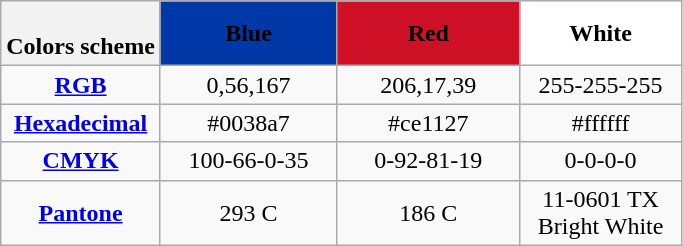<table class="wikitable" style="text-align:center;">
<tr>
<th><br>Colors scheme</th>
<th style="background-color:#0038a7;width:110px"><span>Blue</span></th>
<th style="background-color:#ce1127;width:115px"><span>Red</span></th>
<th style="background-color:#ffffff;width:100px">White</th>
</tr>
<tr>
<td><strong><a href='#'>RGB</a></strong></td>
<td>0,56,167</td>
<td>206,17,39</td>
<td>255-255-255</td>
</tr>
<tr>
<td><strong><a href='#'>Hexadecimal</a></strong></td>
<td>#0038a7</td>
<td>#ce1127</td>
<td>#ffffff</td>
</tr>
<tr>
<td><strong><a href='#'>CMYK</a></strong></td>
<td>100-66-0-35</td>
<td>0-92-81-19</td>
<td>0-0-0-0</td>
</tr>
<tr>
<td><strong><a href='#'>Pantone</a></strong></td>
<td>293 C</td>
<td>186 C</td>
<td>11-0601 TX Bright White</td>
</tr>
</table>
